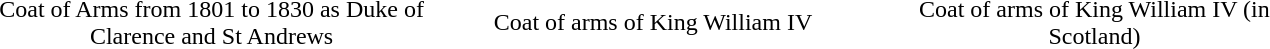<table border="0"  style="margin:auto; width:70%;">
<tr>
<th width=33%></th>
<th width=33%></th>
<th width=33%></th>
</tr>
<tr>
<td style="text-align: center;">Coat of Arms from 1801 to 1830 as Duke of Clarence and St Andrews</td>
<td style="text-align: center;">Coat of arms of King William IV</td>
<td style="text-align: center;">Coat of arms of King William IV (in Scotland)</td>
</tr>
</table>
